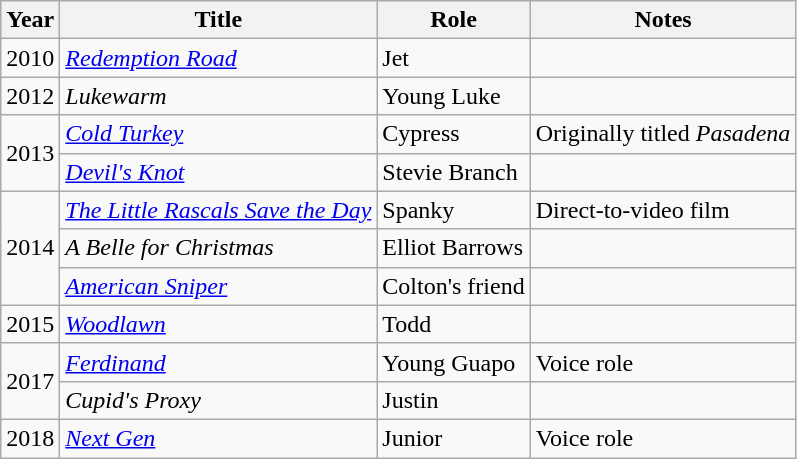<table class="wikitable">
<tr>
<th>Year</th>
<th>Title</th>
<th>Role</th>
<th>Notes</th>
</tr>
<tr>
<td>2010</td>
<td><em><a href='#'>Redemption Road</a></em></td>
<td>Jet</td>
<td></td>
</tr>
<tr>
<td>2012</td>
<td><em>Lukewarm</em></td>
<td>Young Luke</td>
<td></td>
</tr>
<tr>
<td rowspan="2">2013</td>
<td><em><a href='#'>Cold Turkey</a></em></td>
<td>Cypress</td>
<td>Originally titled <em>Pasadena</em></td>
</tr>
<tr>
<td><em><a href='#'>Devil's Knot</a></em></td>
<td>Stevie Branch</td>
<td></td>
</tr>
<tr>
<td rowspan="3">2014</td>
<td><em><a href='#'>The Little Rascals Save the Day</a></em></td>
<td>Spanky</td>
<td>Direct-to-video film</td>
</tr>
<tr>
<td><em>A Belle for Christmas</em></td>
<td>Elliot Barrows</td>
<td></td>
</tr>
<tr>
<td><em><a href='#'>American Sniper</a></em></td>
<td>Colton's friend</td>
<td></td>
</tr>
<tr>
<td>2015</td>
<td><em><a href='#'>Woodlawn</a></em></td>
<td>Todd</td>
<td></td>
</tr>
<tr>
<td rowspan="2">2017</td>
<td><em><a href='#'>Ferdinand</a></em></td>
<td>Young Guapo</td>
<td>Voice role</td>
</tr>
<tr>
<td><em>Cupid's Proxy</em></td>
<td>Justin</td>
<td></td>
</tr>
<tr>
<td>2018</td>
<td><em><a href='#'>Next Gen</a></em></td>
<td>Junior</td>
<td>Voice role</td>
</tr>
</table>
